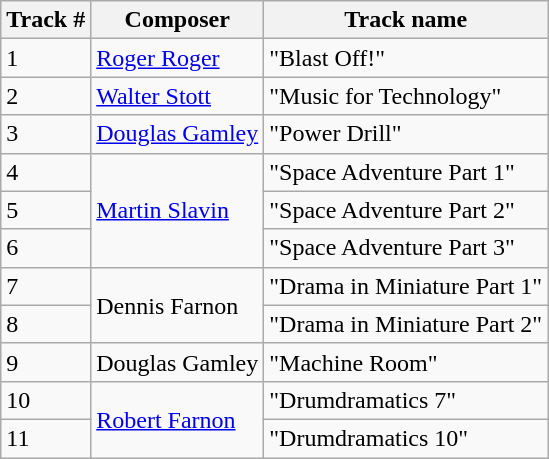<table class="wikitable">
<tr>
<th>Track #</th>
<th>Composer</th>
<th>Track name</th>
</tr>
<tr>
<td>1</td>
<td><a href='#'>Roger Roger</a></td>
<td>"Blast Off!"</td>
</tr>
<tr>
<td>2</td>
<td><a href='#'>Walter Stott</a></td>
<td>"Music for Technology"</td>
</tr>
<tr>
<td>3</td>
<td><a href='#'>Douglas Gamley</a></td>
<td>"Power Drill"</td>
</tr>
<tr>
<td>4</td>
<td rowspan=3><a href='#'>Martin Slavin</a></td>
<td>"Space Adventure Part 1"</td>
</tr>
<tr>
<td>5</td>
<td>"Space Adventure Part 2"</td>
</tr>
<tr>
<td>6</td>
<td>"Space Adventure Part 3"</td>
</tr>
<tr>
<td>7</td>
<td rowspan=2>Dennis Farnon</td>
<td>"Drama in Miniature Part 1"</td>
</tr>
<tr>
<td>8</td>
<td>"Drama in Miniature Part 2"</td>
</tr>
<tr>
<td>9</td>
<td>Douglas Gamley</td>
<td>"Machine Room"</td>
</tr>
<tr>
<td>10</td>
<td rowspan=2><a href='#'>Robert Farnon</a></td>
<td>"Drumdramatics 7"</td>
</tr>
<tr>
<td>11</td>
<td>"Drumdramatics 10"</td>
</tr>
</table>
